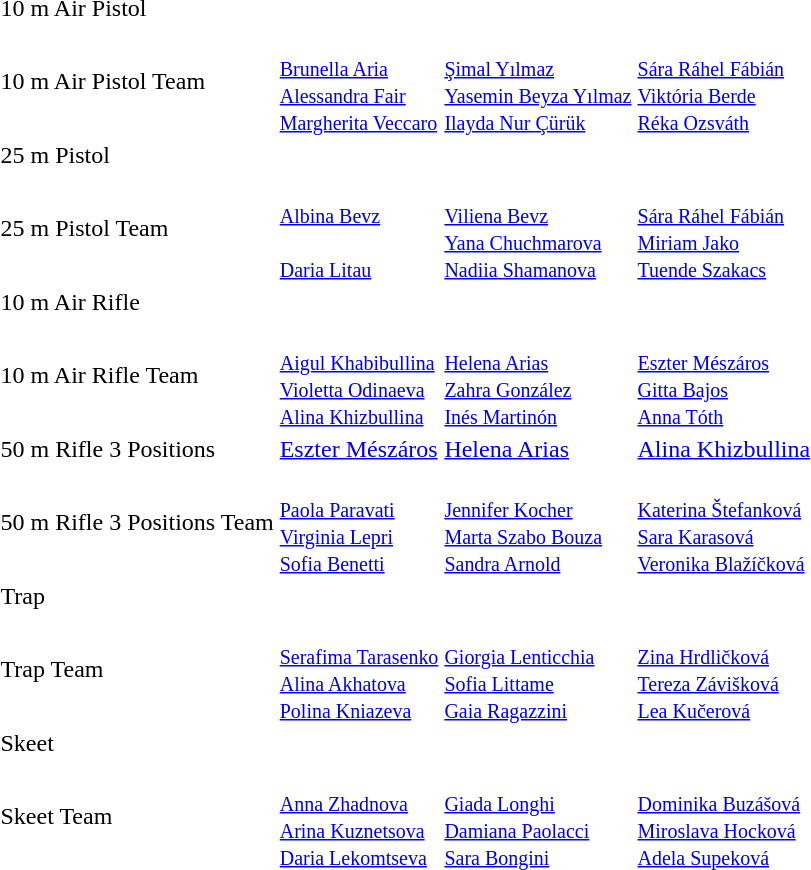<table>
<tr>
<td>10 m Air Pistol</td>
<td></td>
<td></td>
<td></td>
</tr>
<tr>
<td>10 m Air Pistol Team</td>
<td><br><small><a href='#'>Brunella Aria</a><br><a href='#'>Alessandra Fair</a><br><a href='#'>Margherita Veccaro</a></small></td>
<td><br><small><a href='#'>Şimal Yılmaz</a><br><a href='#'>Yasemin Beyza Yılmaz</a><br><a href='#'>Ilayda Nur Çürük</a></small></td>
<td><br><small><a href='#'>Sára Ráhel Fábián</a><br><a href='#'>Viktória Berde</a><br><a href='#'>Réka Ozsváth</a></small></td>
</tr>
<tr>
<td>25 m Pistol</td>
<td></td>
<td></td>
<td></td>
</tr>
<tr>
<td>25 m Pistol Team</td>
<td><br><small><a href='#'>Albina Bevz</a><br><br><a href='#'>Daria Litau</a></small></td>
<td><br><small><a href='#'>Viliena Bevz</a><br><a href='#'>Yana Chuchmarova</a><br><a href='#'>Nadiia Shamanova</a></small></td>
<td><br><small><a href='#'>Sára Ráhel Fábián</a><br><a href='#'>Miriam Jako</a><br><a href='#'>Tuende Szakacs</a></small></td>
</tr>
<tr>
<td>10 m Air Rifle</td>
<td></td>
<td></td>
<td></td>
</tr>
<tr>
<td>10 m Air Rifle Team</td>
<td><br><small><a href='#'>Aigul Khabibullina</a><br><a href='#'>Violetta Odinaeva</a><br><a href='#'>Alina Khizbullina</a></small></td>
<td><br><small><a href='#'>Helena Arias</a><br><a href='#'>Zahra González</a><br><a href='#'>Inés Martinón</a></small></td>
<td><br><small><a href='#'>Eszter Mészáros</a><br><a href='#'>Gitta Bajos</a><br><a href='#'>Anna Tóth</a></small></td>
</tr>
<tr>
<td>50 m Rifle 3 Positions</td>
<td><a href='#'>Eszter Mészáros</a><br></td>
<td><a href='#'>Helena Arias</a><br></td>
<td><a href='#'>Alina Khizbullina</a><br></td>
</tr>
<tr>
<td>50 m Rifle 3 Positions Team</td>
<td><br><small><a href='#'>Paola Paravati</a><br><a href='#'>Virginia Lepri</a><br><a href='#'>Sofia Benetti</a></small></td>
<td><br><small><a href='#'>Jennifer Kocher</a><br><a href='#'>Marta Szabo Bouza</a><br><a href='#'>Sandra Arnold</a></small></td>
<td><br><small><a href='#'>Katerina Štefanková</a><br><a href='#'>Sara Karasová</a><br><a href='#'>Veronika Blažíčková</a></small></td>
</tr>
<tr>
<td>Trap</td>
<td></td>
<td></td>
<td></td>
</tr>
<tr>
<td>Trap Team</td>
<td><br><small><a href='#'>Serafima Tarasenko</a><br><a href='#'>Alina Akhatova</a><br><a href='#'>Polina Kniazeva</a></small></td>
<td><br><small><a href='#'>Giorgia Lenticchia</a><br><a href='#'>Sofia Littame</a><br><a href='#'>Gaia Ragazzini</a></small></td>
<td><br><small><a href='#'>Zina Hrdličková</a><br><a href='#'>Tereza Závišková</a><br><a href='#'>Lea Kučerová</a></small></td>
</tr>
<tr>
<td>Skeet</td>
<td></td>
<td></td>
<td></td>
</tr>
<tr>
<td>Skeet Team</td>
<td><br><small><a href='#'>Anna Zhadnova</a><br><a href='#'>Arina Kuznetsova</a><br><a href='#'>Daria Lekomtseva</a></small></td>
<td><br><small><a href='#'>Giada Longhi</a><br><a href='#'>Damiana Paolacci</a><br><a href='#'>Sara Bongini</a></small></td>
<td><br><small><a href='#'>Dominika Buzášová</a><br><a href='#'>Miroslava Hocková</a><br><a href='#'>Adela Supeková</a></small></td>
</tr>
</table>
